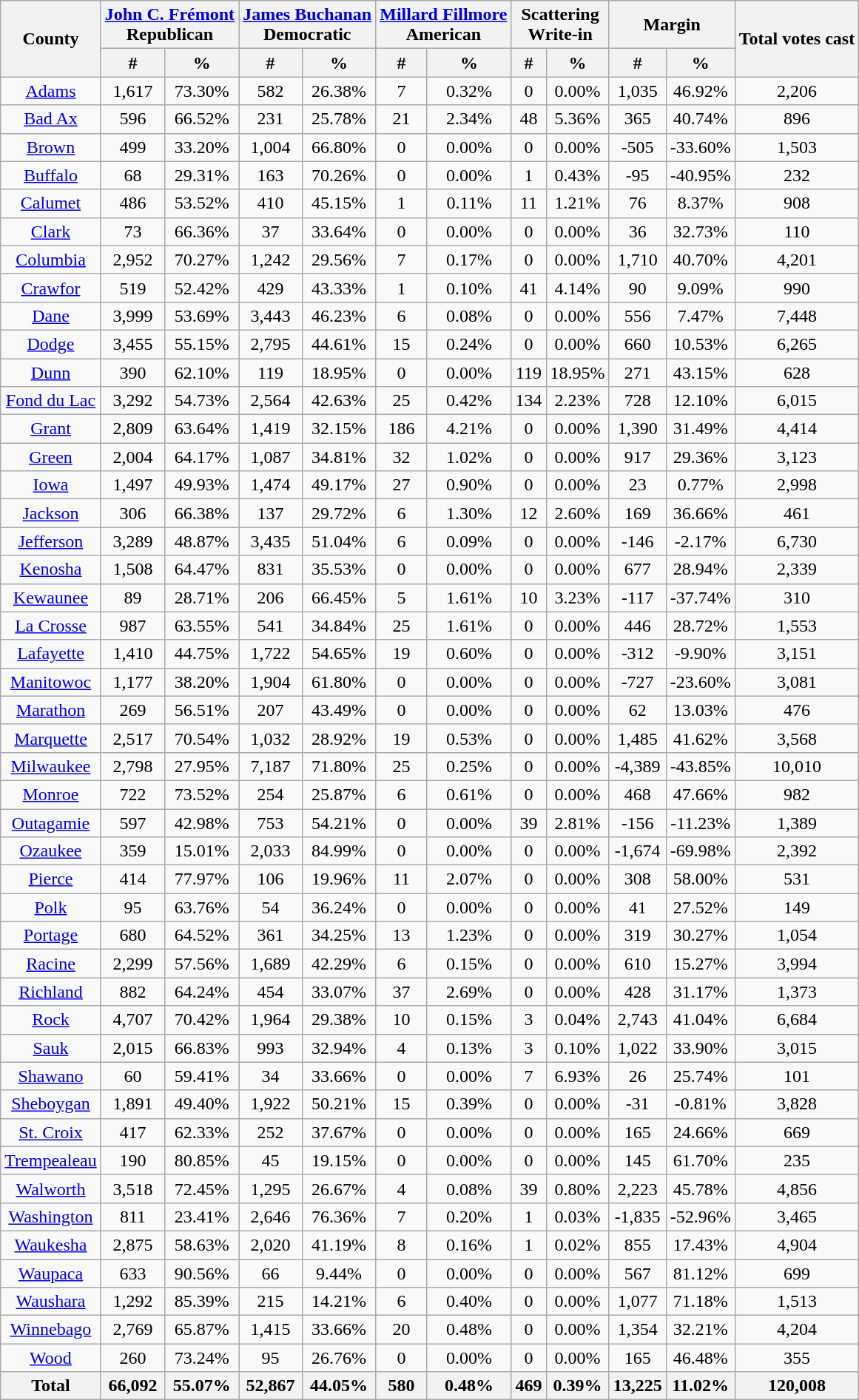<table class="wikitable sortable" style="text-align:center">
<tr>
<th rowspan="2" style="text-align:center;">County</th>
<th colspan="2" style="text-align:center;"><a href='#'>John C. Frémont</a><br>Republican</th>
<th colspan="2" style="text-align:center;"><a href='#'>James Buchanan</a><br>Democratic</th>
<th colspan="2" style="text-align:center;"><a href='#'>Millard Fillmore</a><br>American</th>
<th colspan="2" style="text-align:center;">Scattering<br>Write-in</th>
<th colspan="2" style="text-align:center;">Margin</th>
<th rowspan="2" style="text-align:center;">Total votes cast</th>
</tr>
<tr>
<th style="text-align:center;" data-sort-type="number">#</th>
<th style="text-align:center;" data-sort-type="number">%</th>
<th style="text-align:center;" data-sort-type="number">#</th>
<th style="text-align:center;" data-sort-type="number">%</th>
<th style="text-align:center;" data-sort-type="number">#</th>
<th style="text-align:center;" data-sort-type="number">%</th>
<th style="text-align:center;" data-sort-type="number">#</th>
<th style="text-align:center;" data-sort-type="number">%</th>
<th style="text-align:center;" data-sort-type="number">#</th>
<th style="text-align:center;" data-sort-type="number">%</th>
</tr>
<tr style="text-align:center;">
<td><a href='#'>Adams</a></td>
<td>1,617</td>
<td>73.30%</td>
<td>582</td>
<td>26.38%</td>
<td>7</td>
<td>0.32%</td>
<td>0</td>
<td>0.00%</td>
<td>1,035</td>
<td>46.92%</td>
<td>2,206</td>
</tr>
<tr style="text-align:center;">
<td><a href='#'>Bad Ax</a></td>
<td>596</td>
<td>66.52%</td>
<td>231</td>
<td>25.78%</td>
<td>21</td>
<td>2.34%</td>
<td>48</td>
<td>5.36%</td>
<td>365</td>
<td>40.74%</td>
<td>896</td>
</tr>
<tr style="text-align:center;">
<td><a href='#'>Brown</a></td>
<td>499</td>
<td>33.20%</td>
<td>1,004</td>
<td>66.80%</td>
<td>0</td>
<td>0.00%</td>
<td>0</td>
<td>0.00%</td>
<td>-505</td>
<td>-33.60%</td>
<td>1,503</td>
</tr>
<tr style="text-align:center;">
<td><a href='#'>Buffalo</a></td>
<td>68</td>
<td>29.31%</td>
<td>163</td>
<td>70.26%</td>
<td>0</td>
<td>0.00%</td>
<td>1</td>
<td>0.43%</td>
<td>-95</td>
<td>-40.95%</td>
<td>232</td>
</tr>
<tr style="text-align:center;">
<td><a href='#'>Calumet</a></td>
<td>486</td>
<td>53.52%</td>
<td>410</td>
<td>45.15%</td>
<td>1</td>
<td>0.11%</td>
<td>11</td>
<td>1.21%</td>
<td>76</td>
<td>8.37%</td>
<td>908</td>
</tr>
<tr style="text-align:center;">
<td><a href='#'>Clark</a></td>
<td>73</td>
<td>66.36%</td>
<td>37</td>
<td>33.64%</td>
<td>0</td>
<td>0.00%</td>
<td>0</td>
<td>0.00%</td>
<td>36</td>
<td>32.73%</td>
<td>110</td>
</tr>
<tr style="text-align:center;">
<td><a href='#'>Columbia</a></td>
<td>2,952</td>
<td>70.27%</td>
<td>1,242</td>
<td>29.56%</td>
<td>7</td>
<td>0.17%</td>
<td>0</td>
<td>0.00%</td>
<td>1,710</td>
<td>40.70%</td>
<td>4,201</td>
</tr>
<tr style="text-align:center;">
<td><a href='#'>Crawfor</a></td>
<td>519</td>
<td>52.42%</td>
<td>429</td>
<td>43.33%</td>
<td>1</td>
<td>0.10%</td>
<td>41</td>
<td>4.14%</td>
<td>90</td>
<td>9.09%</td>
<td>990</td>
</tr>
<tr style="text-align:center;">
<td><a href='#'>Dane</a></td>
<td>3,999</td>
<td>53.69%</td>
<td>3,443</td>
<td>46.23%</td>
<td>6</td>
<td>0.08%</td>
<td>0</td>
<td>0.00%</td>
<td>556</td>
<td>7.47%</td>
<td>7,448</td>
</tr>
<tr style="text-align:center;">
<td><a href='#'>Dodge</a></td>
<td>3,455</td>
<td>55.15%</td>
<td>2,795</td>
<td>44.61%</td>
<td>15</td>
<td>0.24%</td>
<td>0</td>
<td>0.00%</td>
<td>660</td>
<td>10.53%</td>
<td>6,265</td>
</tr>
<tr style="text-align:center;">
<td><a href='#'>Dunn</a></td>
<td>390</td>
<td>62.10%</td>
<td>119</td>
<td>18.95%</td>
<td>0</td>
<td>0.00%</td>
<td>119</td>
<td>18.95%</td>
<td>271</td>
<td>43.15%</td>
<td>628</td>
</tr>
<tr style="text-align:center;">
<td><a href='#'>Fond du Lac</a></td>
<td>3,292</td>
<td>54.73%</td>
<td>2,564</td>
<td>42.63%</td>
<td>25</td>
<td>0.42%</td>
<td>134</td>
<td>2.23%</td>
<td>728</td>
<td>12.10%</td>
<td>6,015</td>
</tr>
<tr style="text-align:center;">
<td><a href='#'>Grant</a></td>
<td>2,809</td>
<td>63.64%</td>
<td>1,419</td>
<td>32.15%</td>
<td>186</td>
<td>4.21%</td>
<td>0</td>
<td>0.00%</td>
<td>1,390</td>
<td>31.49%</td>
<td>4,414</td>
</tr>
<tr style="text-align:center;">
<td><a href='#'>Green</a></td>
<td>2,004</td>
<td>64.17%</td>
<td>1,087</td>
<td>34.81%</td>
<td>32</td>
<td>1.02%</td>
<td>0</td>
<td>0.00%</td>
<td>917</td>
<td>29.36%</td>
<td>3,123</td>
</tr>
<tr style="text-align:center;">
<td><a href='#'>Iowa</a></td>
<td>1,497</td>
<td>49.93%</td>
<td>1,474</td>
<td>49.17%</td>
<td>27</td>
<td>0.90%</td>
<td>0</td>
<td>0.00%</td>
<td>23</td>
<td>0.77%</td>
<td>2,998</td>
</tr>
<tr style="text-align:center;">
<td><a href='#'>Jackson</a></td>
<td>306</td>
<td>66.38%</td>
<td>137</td>
<td>29.72%</td>
<td>6</td>
<td>1.30%</td>
<td>12</td>
<td>2.60%</td>
<td>169</td>
<td>36.66%</td>
<td>461</td>
</tr>
<tr style="text-align:center;">
<td><a href='#'>Jefferson</a></td>
<td>3,289</td>
<td>48.87%</td>
<td>3,435</td>
<td>51.04%</td>
<td>6</td>
<td>0.09%</td>
<td>0</td>
<td>0.00%</td>
<td>-146</td>
<td>-2.17%</td>
<td>6,730</td>
</tr>
<tr style="text-align:center;">
<td><a href='#'>Kenosha</a></td>
<td>1,508</td>
<td>64.47%</td>
<td>831</td>
<td>35.53%</td>
<td>0</td>
<td>0.00%</td>
<td>0</td>
<td>0.00%</td>
<td>677</td>
<td>28.94%</td>
<td>2,339</td>
</tr>
<tr style="text-align:center;">
<td><a href='#'>Kewaunee</a></td>
<td>89</td>
<td>28.71%</td>
<td>206</td>
<td>66.45%</td>
<td>5</td>
<td>1.61%</td>
<td>10</td>
<td>3.23%</td>
<td>-117</td>
<td>-37.74%</td>
<td>310</td>
</tr>
<tr style="text-align:center;">
<td><a href='#'>La Crosse</a></td>
<td>987</td>
<td>63.55%</td>
<td>541</td>
<td>34.84%</td>
<td>25</td>
<td>1.61%</td>
<td>0</td>
<td>0.00%</td>
<td>446</td>
<td>28.72%</td>
<td>1,553</td>
</tr>
<tr style="text-align:center;">
<td><a href='#'>Lafayette</a></td>
<td>1,410</td>
<td>44.75%</td>
<td>1,722</td>
<td>54.65%</td>
<td>19</td>
<td>0.60%</td>
<td>0</td>
<td>0.00%</td>
<td>-312</td>
<td>-9.90%</td>
<td>3,151</td>
</tr>
<tr style="text-align:center;">
<td><a href='#'>Manitowoc</a></td>
<td>1,177</td>
<td>38.20%</td>
<td>1,904</td>
<td>61.80%</td>
<td>0</td>
<td>0.00%</td>
<td>0</td>
<td>0.00%</td>
<td>-727</td>
<td>-23.60%</td>
<td>3,081</td>
</tr>
<tr style="text-align:center;">
<td><a href='#'>Marathon</a></td>
<td>269</td>
<td>56.51%</td>
<td>207</td>
<td>43.49%</td>
<td>0</td>
<td>0.00%</td>
<td>0</td>
<td>0.00%</td>
<td>62</td>
<td>13.03%</td>
<td>476</td>
</tr>
<tr style="text-align:center;">
<td><a href='#'>Marquette</a></td>
<td>2,517</td>
<td>70.54%</td>
<td>1,032</td>
<td>28.92%</td>
<td>19</td>
<td>0.53%</td>
<td>0</td>
<td>0.00%</td>
<td>1,485</td>
<td>41.62%</td>
<td>3,568</td>
</tr>
<tr style="text-align:center;">
<td><a href='#'>Milwaukee</a></td>
<td>2,798</td>
<td>27.95%</td>
<td>7,187</td>
<td>71.80%</td>
<td>25</td>
<td>0.25%</td>
<td>0</td>
<td>0.00%</td>
<td>-4,389</td>
<td>-43.85%</td>
<td>10,010</td>
</tr>
<tr style="text-align:center;">
<td><a href='#'>Monroe</a></td>
<td>722</td>
<td>73.52%</td>
<td>254</td>
<td>25.87%</td>
<td>6</td>
<td>0.61%</td>
<td>0</td>
<td>0.00%</td>
<td>468</td>
<td>47.66%</td>
<td>982</td>
</tr>
<tr style="text-align:center;">
<td><a href='#'>Outagamie</a></td>
<td>597</td>
<td>42.98%</td>
<td>753</td>
<td>54.21%</td>
<td>0</td>
<td>0.00%</td>
<td>39</td>
<td>2.81%</td>
<td>-156</td>
<td>-11.23%</td>
<td>1,389</td>
</tr>
<tr style="text-align:center;">
<td><a href='#'>Ozaukee</a></td>
<td>359</td>
<td>15.01%</td>
<td>2,033</td>
<td>84.99%</td>
<td>0</td>
<td>0.00%</td>
<td>0</td>
<td>0.00%</td>
<td>-1,674</td>
<td>-69.98%</td>
<td>2,392</td>
</tr>
<tr style="text-align:center;">
<td><a href='#'>Pierce</a></td>
<td>414</td>
<td>77.97%</td>
<td>106</td>
<td>19.96%</td>
<td>11</td>
<td>2.07%</td>
<td>0</td>
<td>0.00%</td>
<td>308</td>
<td>58.00%</td>
<td>531</td>
</tr>
<tr style="text-align:center;">
<td><a href='#'>Polk</a></td>
<td>95</td>
<td>63.76%</td>
<td>54</td>
<td>36.24%</td>
<td>0</td>
<td>0.00%</td>
<td>0</td>
<td>0.00%</td>
<td>41</td>
<td>27.52%</td>
<td>149</td>
</tr>
<tr style="text-align:center;">
<td><a href='#'>Portage</a></td>
<td>680</td>
<td>64.52%</td>
<td>361</td>
<td>34.25%</td>
<td>13</td>
<td>1.23%</td>
<td>0</td>
<td>0.00%</td>
<td>319</td>
<td>30.27%</td>
<td>1,054</td>
</tr>
<tr style="text-align:center;">
<td><a href='#'>Racine</a></td>
<td>2,299</td>
<td>57.56%</td>
<td>1,689</td>
<td>42.29%</td>
<td>6</td>
<td>0.15%</td>
<td>0</td>
<td>0.00%</td>
<td>610</td>
<td>15.27%</td>
<td>3,994</td>
</tr>
<tr style="text-align:center;">
<td><a href='#'>Richland</a></td>
<td>882</td>
<td>64.24%</td>
<td>454</td>
<td>33.07%</td>
<td>37</td>
<td>2.69%</td>
<td>0</td>
<td>0.00%</td>
<td>428</td>
<td>31.17%</td>
<td>1,373</td>
</tr>
<tr style="text-align:center;">
<td><a href='#'>Rock</a></td>
<td>4,707</td>
<td>70.42%</td>
<td>1,964</td>
<td>29.38%</td>
<td>10</td>
<td>0.15%</td>
<td>3</td>
<td>0.04%</td>
<td>2,743</td>
<td>41.04%</td>
<td>6,684</td>
</tr>
<tr style="text-align:center;">
<td><a href='#'>Sauk</a></td>
<td>2,015</td>
<td>66.83%</td>
<td>993</td>
<td>32.94%</td>
<td>4</td>
<td>0.13%</td>
<td>3</td>
<td>0.10%</td>
<td>1,022</td>
<td>33.90%</td>
<td>3,015</td>
</tr>
<tr style="text-align:center;">
<td><a href='#'>Shawano</a></td>
<td>60</td>
<td>59.41%</td>
<td>34</td>
<td>33.66%</td>
<td>0</td>
<td>0.00%</td>
<td>7</td>
<td>6.93%</td>
<td>26</td>
<td>25.74%</td>
<td>101</td>
</tr>
<tr style="text-align:center;">
<td><a href='#'>Sheboygan</a></td>
<td>1,891</td>
<td>49.40%</td>
<td>1,922</td>
<td>50.21%</td>
<td>15</td>
<td>0.39%</td>
<td>0</td>
<td>0.00%</td>
<td>-31</td>
<td>-0.81%</td>
<td>3,828</td>
</tr>
<tr style="text-align:center;">
<td><a href='#'>St. Croix</a></td>
<td>417</td>
<td>62.33%</td>
<td>252</td>
<td>37.67%</td>
<td>0</td>
<td>0.00%</td>
<td>0</td>
<td>0.00%</td>
<td>165</td>
<td>24.66%</td>
<td>669</td>
</tr>
<tr style="text-align:center;">
<td><a href='#'>Trempealeau</a></td>
<td>190</td>
<td>80.85%</td>
<td>45</td>
<td>19.15%</td>
<td>0</td>
<td>0.00%</td>
<td>0</td>
<td>0.00%</td>
<td>145</td>
<td>61.70%</td>
<td>235</td>
</tr>
<tr style="text-align:center;">
<td><a href='#'>Walworth</a></td>
<td>3,518</td>
<td>72.45%</td>
<td>1,295</td>
<td>26.67%</td>
<td>4</td>
<td>0.08%</td>
<td>39</td>
<td>0.80%</td>
<td>2,223</td>
<td>45.78%</td>
<td>4,856</td>
</tr>
<tr style="text-align:center;">
<td><a href='#'>Washington</a></td>
<td>811</td>
<td>23.41%</td>
<td>2,646</td>
<td>76.36%</td>
<td>7</td>
<td>0.20%</td>
<td>1</td>
<td>0.03%</td>
<td>-1,835</td>
<td>-52.96%</td>
<td>3,465</td>
</tr>
<tr style="text-align:center;">
<td><a href='#'>Waukesha</a></td>
<td>2,875</td>
<td>58.63%</td>
<td>2,020</td>
<td>41.19%</td>
<td>8</td>
<td>0.16%</td>
<td>1</td>
<td>0.02%</td>
<td>855</td>
<td>17.43%</td>
<td>4,904</td>
</tr>
<tr style="text-align:center;">
<td><a href='#'>Waupaca</a></td>
<td>633</td>
<td>90.56%</td>
<td>66</td>
<td>9.44%</td>
<td>0</td>
<td>0.00%</td>
<td>0</td>
<td>0.00%</td>
<td>567</td>
<td>81.12%</td>
<td>699</td>
</tr>
<tr style="text-align:center;">
<td><a href='#'>Waushara</a></td>
<td>1,292</td>
<td>85.39%</td>
<td>215</td>
<td>14.21%</td>
<td>6</td>
<td>0.40%</td>
<td>0</td>
<td>0.00%</td>
<td>1,077</td>
<td>71.18%</td>
<td>1,513</td>
</tr>
<tr style="text-align:center;">
<td><a href='#'>Winnebago</a></td>
<td>2,769</td>
<td>65.87%</td>
<td>1,415</td>
<td>33.66%</td>
<td>20</td>
<td>0.48%</td>
<td>0</td>
<td>0.00%</td>
<td>1,354</td>
<td>32.21%</td>
<td>4,204</td>
</tr>
<tr style="text-align:center;">
<td><a href='#'>Wood</a></td>
<td>260</td>
<td>73.24%</td>
<td>95</td>
<td>26.76%</td>
<td>0</td>
<td>0.00%</td>
<td>0</td>
<td>0.00%</td>
<td>165</td>
<td>46.48%</td>
<td>355</td>
</tr>
<tr>
<th>Total</th>
<th>66,092</th>
<th>55.07%</th>
<th>52,867</th>
<th>44.05%</th>
<th>580</th>
<th>0.48%</th>
<th>469</th>
<th>0.39%</th>
<th>13,225</th>
<th>11.02%</th>
<th>120,008</th>
</tr>
</table>
